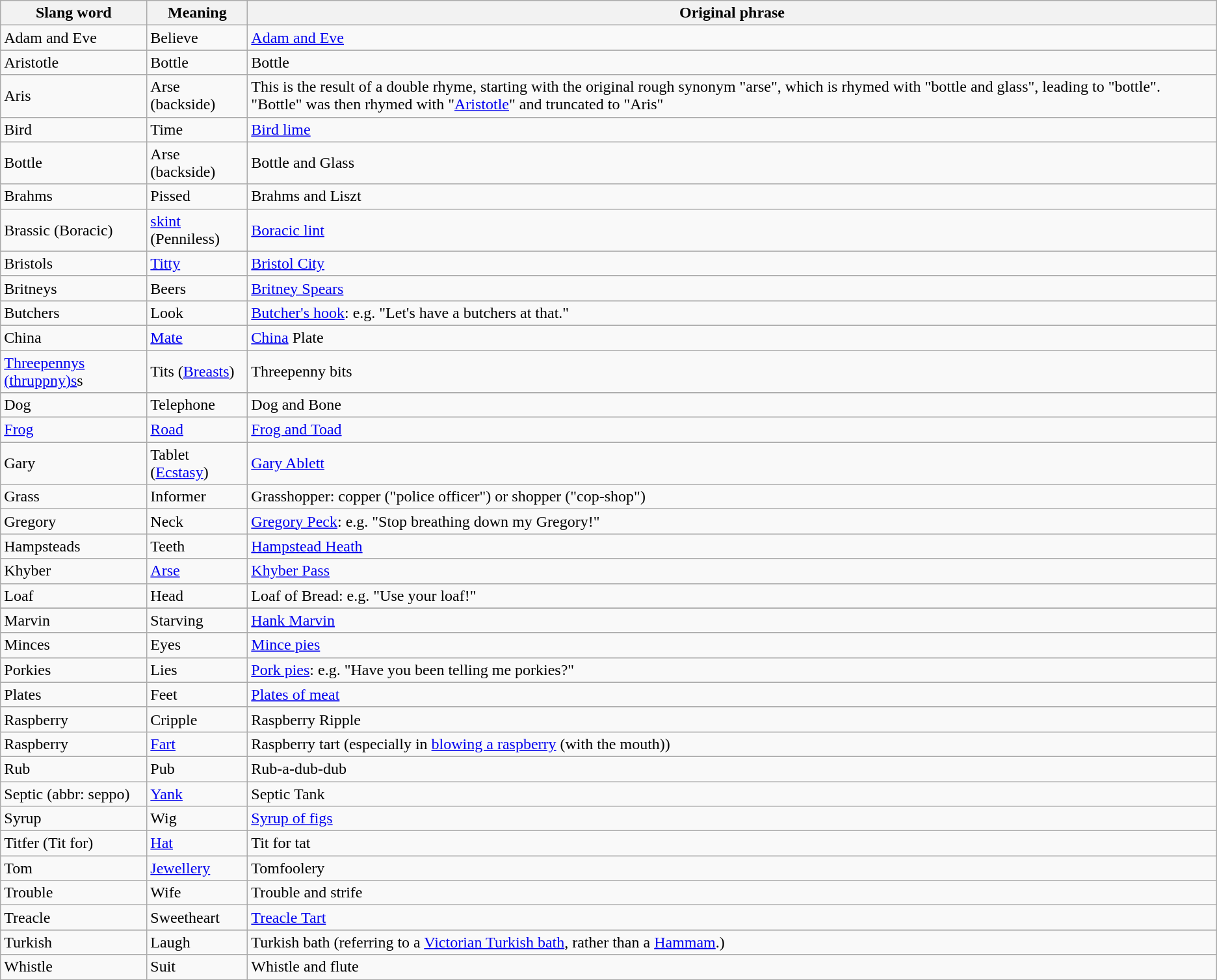<table class="wikitable sortable">
<tr>
<th>Slang word</th>
<th>Meaning</th>
<th>Original phrase</th>
</tr>
<tr>
<td>Adam and Eve</td>
<td>Believe</td>
<td><a href='#'>Adam and Eve</a></td>
</tr>
<tr>
<td>Aristotle</td>
<td>Bottle</td>
<td>Bottle</td>
</tr>
<tr>
<td>Aris</td>
<td>Arse (backside)</td>
<td>This is the result of a double rhyme, starting with the original rough synonym "arse", which is rhymed with "bottle and glass", leading to "bottle". "Bottle" was then rhymed with "<a href='#'>Aristotle</a>" and truncated to "Aris"</td>
</tr>
<tr>
<td>Bird</td>
<td>Time</td>
<td><a href='#'>Bird lime</a></td>
</tr>
<tr>
<td>Bottle</td>
<td>Arse (backside)</td>
<td>Bottle and Glass</td>
</tr>
<tr>
<td>Brahms</td>
<td>Pissed</td>
<td>Brahms and Liszt</td>
</tr>
<tr>
<td>Brassic (Boracic)</td>
<td><a href='#'>skint</a> (Penniless)</td>
<td><a href='#'>Boracic lint</a></td>
</tr>
<tr>
<td>Bristols</td>
<td><a href='#'>Titty</a></td>
<td><a href='#'>Bristol City</a></td>
</tr>
<tr>
<td>Britneys</td>
<td>Beers</td>
<td><a href='#'>Britney Spears</a></td>
</tr>
<tr>
<td>Butchers</td>
<td>Look</td>
<td><a href='#'>Butcher's hook</a>: e.g. "Let's have a butchers at that."</td>
</tr>
<tr>
<td>China</td>
<td><a href='#'>Mate</a></td>
<td><a href='#'>China</a> Plate</td>
</tr>
<tr>
<td><a href='#'>Threepennys (thruppny)s</a>s</td>
<td>Tits (<a href='#'>Breasts</a>)</td>
<td>Threepenny bits</td>
</tr>
<tr jam tart || Fart || >
</tr>
<tr>
<td>Dog</td>
<td>Telephone</td>
<td>Dog and Bone</td>
</tr>
<tr>
<td><a href='#'>Frog</a></td>
<td><a href='#'>Road</a></td>
<td><a href='#'>Frog and Toad</a></td>
</tr>
<tr>
<td>Gary</td>
<td>Tablet (<a href='#'>Ecstasy</a>)</td>
<td><a href='#'>Gary Ablett</a></td>
</tr>
<tr>
<td>Grass</td>
<td>Informer</td>
<td>Grasshopper: copper ("police officer") or shopper ("cop-shop")</td>
</tr>
<tr>
<td>Gregory</td>
<td>Neck</td>
<td><a href='#'>Gregory Peck</a>:  e.g. "Stop breathing down my Gregory!"</td>
</tr>
<tr>
<td>Hampsteads</td>
<td>Teeth</td>
<td><a href='#'>Hampstead Heath</a></td>
</tr>
<tr>
<td>Khyber</td>
<td><a href='#'>Arse</a></td>
<td><a href='#'>Khyber Pass</a></td>
</tr>
<tr>
<td>Loaf</td>
<td>Head</td>
<td>Loaf of Bread:  e.g. "Use your loaf!"</td>
</tr>
<tr>
</tr>
<tr>
<td>Marvin</td>
<td>Starving</td>
<td><a href='#'>Hank Marvin</a></td>
</tr>
<tr>
<td>Minces</td>
<td>Eyes</td>
<td><a href='#'>Mince pies</a></td>
</tr>
<tr Ogden || Slash >
<td>Porkies</td>
<td>Lies</td>
<td><a href='#'>Pork pies</a>:  e.g. "Have you been telling me porkies?"</td>
</tr>
<tr Plaster || Aris || >
<td>Plates</td>
<td>Feet</td>
<td><a href='#'>Plates of meat</a></td>
</tr>
<tr>
<td>Raspberry</td>
<td>Cripple</td>
<td>Raspberry Ripple</td>
</tr>
<tr>
<td>Raspberry</td>
<td><a href='#'>Fart</a></td>
<td>Raspberry tart (especially in <a href='#'>blowing a raspberry</a> (with the mouth))</td>
</tr>
<tr>
<td>Rub</td>
<td>Pub</td>
<td>Rub-a-dub-dub</td>
</tr>
<tr>
<td>Septic (abbr: seppo)</td>
<td><a href='#'>Yank</a></td>
<td>Septic Tank</td>
</tr>
<tr>
<td>Syrup</td>
<td>Wig</td>
<td><a href='#'>Syrup of figs</a></td>
</tr>
<tr>
<td>Titfer (Tit for)</td>
<td><a href='#'>Hat</a></td>
<td>Tit for tat</td>
</tr>
<tr>
<td>Tom</td>
<td><a href='#'>Jewellery</a></td>
<td>Tomfoolery</td>
</tr>
<tr>
<td>Trouble</td>
<td>Wife</td>
<td>Trouble and strife</td>
</tr>
<tr>
<td>Treacle</td>
<td>Sweetheart</td>
<td><a href='#'>Treacle Tart</a></td>
</tr>
<tr>
<td>Turkish</td>
<td>Laugh</td>
<td>Turkish bath (referring to a <a href='#'>Victorian Turkish bath</a>, rather than a <a href='#'>Hammam</a>.)</td>
</tr>
<tr>
<td>Whistle</td>
<td>Suit</td>
<td>Whistle and flute</td>
</tr>
</table>
